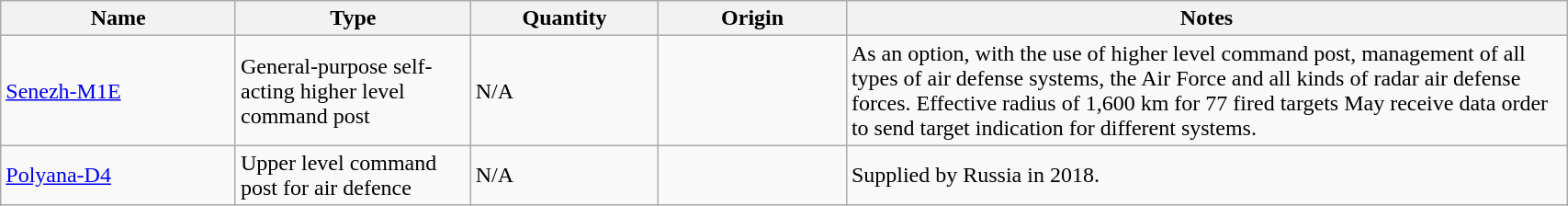<table class="wikitable" style="width:90%;">
<tr>
<th style="width:15%;">Name</th>
<th style="width:15%;">Type</th>
<th style="width:12%;">Quantity</th>
<th style="width:12%;">Origin</th>
<th>Notes</th>
</tr>
<tr>
<td><a href='#'>Senezh-M1E</a></td>
<td>General-purpose self-acting higher level command post</td>
<td>N/A</td>
<td></td>
<td>As an option, with the use of higher level command post, management of all types of air defense systems, the Air Force and all kinds of radar air defense forces. Effective radius of 1,600 km for 77 fired targets May receive data order to send target indication for different systems.</td>
</tr>
<tr>
<td><a href='#'>Polyana-D4</a></td>
<td>Upper level command post for air defence</td>
<td>N/A</td>
<td></td>
<td>Supplied by Russia in 2018.</td>
</tr>
</table>
